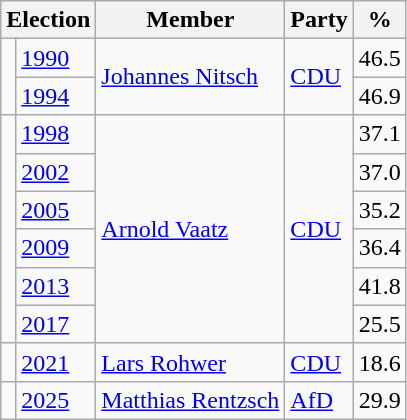<table class=wikitable>
<tr>
<th colspan=2>Election</th>
<th>Member</th>
<th>Party</th>
<th>%</th>
</tr>
<tr>
<td rowspan=2 bgcolor=></td>
<td><a href='#'>1990</a></td>
<td rowspan=2><a href='#'>Johannes Nitsch</a></td>
<td rowspan=2><a href='#'>CDU</a></td>
<td align=right>46.5</td>
</tr>
<tr>
<td><a href='#'>1994</a></td>
<td align=right>46.9</td>
</tr>
<tr>
<td rowspan=6 bgcolor=></td>
<td><a href='#'>1998</a></td>
<td rowspan=6><a href='#'>Arnold Vaatz</a></td>
<td rowspan=6><a href='#'>CDU</a></td>
<td align=right>37.1</td>
</tr>
<tr>
<td><a href='#'>2002</a></td>
<td align=right>37.0</td>
</tr>
<tr>
<td><a href='#'>2005</a></td>
<td align=right>35.2</td>
</tr>
<tr>
<td><a href='#'>2009</a></td>
<td align=right>36.4</td>
</tr>
<tr>
<td><a href='#'>2013</a></td>
<td align=right>41.8</td>
</tr>
<tr>
<td><a href='#'>2017</a></td>
<td align=right>25.5</td>
</tr>
<tr>
<td bgcolor=></td>
<td><a href='#'>2021</a></td>
<td><a href='#'>Lars Rohwer</a></td>
<td><a href='#'>CDU</a></td>
<td align=right>18.6</td>
</tr>
<tr>
<td bgcolor=></td>
<td><a href='#'>2025</a></td>
<td><a href='#'>Matthias Rentzsch</a></td>
<td><a href='#'>AfD</a></td>
<td align=right>29.9</td>
</tr>
</table>
